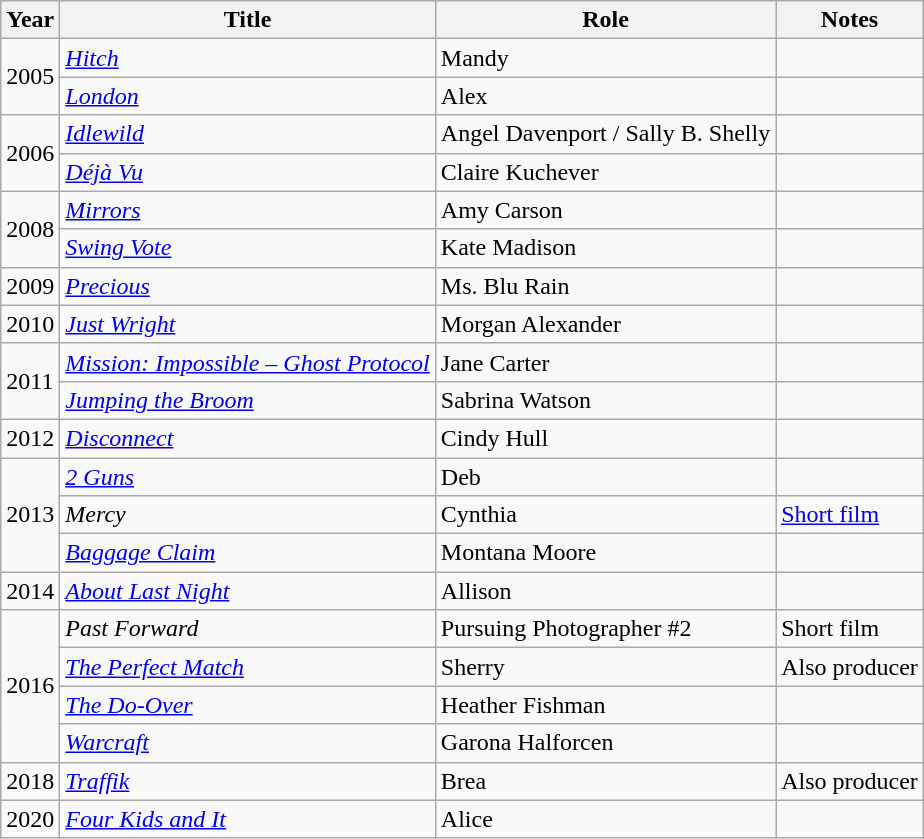<table class="wikitable sortable">
<tr>
<th>Year</th>
<th>Title</th>
<th>Role</th>
<th>Notes</th>
</tr>
<tr>
<td rowspan=2>2005</td>
<td><em><a href='#'>Hitch</a></em></td>
<td>Mandy</td>
<td></td>
</tr>
<tr>
<td><em><a href='#'>London</a></em></td>
<td>Alex</td>
<td></td>
</tr>
<tr>
<td rowspan=2>2006</td>
<td><em><a href='#'>Idlewild</a></em></td>
<td>Angel Davenport / Sally B. Shelly</td>
<td></td>
</tr>
<tr>
<td><em><a href='#'>Déjà Vu</a></em></td>
<td>Claire Kuchever</td>
<td></td>
</tr>
<tr>
<td rowspan=2>2008</td>
<td><em><a href='#'>Mirrors</a></em></td>
<td>Amy Carson</td>
<td></td>
</tr>
<tr>
<td><em><a href='#'>Swing Vote</a></em></td>
<td>Kate Madison</td>
<td></td>
</tr>
<tr>
<td>2009</td>
<td><em><a href='#'>Precious</a></em></td>
<td>Ms. Blu Rain</td>
<td></td>
</tr>
<tr>
<td>2010</td>
<td><em><a href='#'>Just Wright</a></em></td>
<td>Morgan Alexander</td>
<td></td>
</tr>
<tr>
<td rowspan=2>2011</td>
<td><em><a href='#'>Mission: Impossible – Ghost Protocol</a></em></td>
<td>Jane Carter</td>
<td></td>
</tr>
<tr>
<td><em><a href='#'>Jumping the Broom</a></em></td>
<td>Sabrina Watson</td>
<td></td>
</tr>
<tr>
<td>2012</td>
<td><em><a href='#'>Disconnect</a></em></td>
<td>Cindy Hull</td>
<td></td>
</tr>
<tr>
<td rowspan=3>2013</td>
<td><em><a href='#'>2 Guns</a></em></td>
<td>Deb</td>
<td></td>
</tr>
<tr>
<td><em>Mercy</em></td>
<td>Cynthia</td>
<td><a href='#'>Short film</a></td>
</tr>
<tr>
<td><em><a href='#'>Baggage Claim</a></em></td>
<td>Montana Moore</td>
<td></td>
</tr>
<tr>
<td>2014</td>
<td><em><a href='#'>About Last Night</a></em></td>
<td>Allison</td>
<td></td>
</tr>
<tr>
<td rowspan=4>2016</td>
<td><em>Past Forward</em></td>
<td>Pursuing Photographer #2</td>
<td>Short film</td>
</tr>
<tr>
<td><em><a href='#'>The Perfect Match</a></em></td>
<td>Sherry</td>
<td>Also producer</td>
</tr>
<tr>
<td><em><a href='#'>The Do-Over</a></em></td>
<td>Heather Fishman</td>
<td></td>
</tr>
<tr>
<td><em><a href='#'>Warcraft</a></em></td>
<td>Garona Halforcen</td>
<td></td>
</tr>
<tr>
<td>2018</td>
<td><em><a href='#'>Traffik</a></em></td>
<td>Brea</td>
<td>Also producer</td>
</tr>
<tr>
<td>2020</td>
<td><em><a href='#'>Four Kids and It</a></em></td>
<td>Alice</td>
<td></td>
</tr>
</table>
